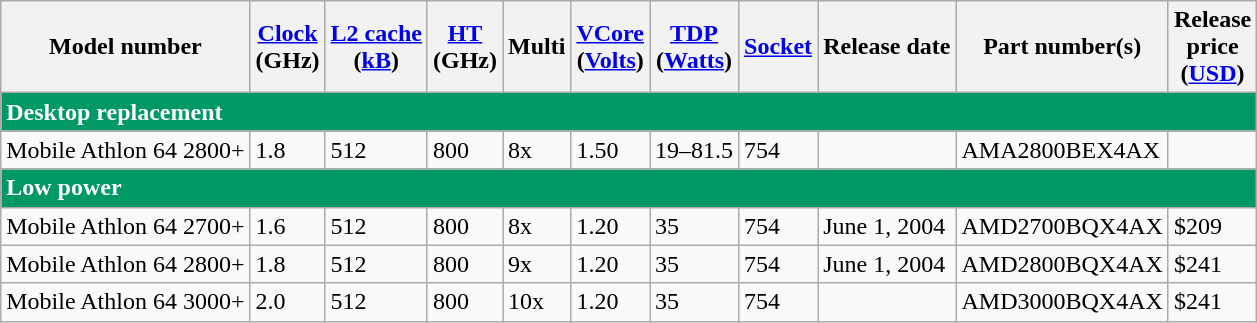<table class="wikitable">
<tr>
<th>Model number</th>
<th><a href='#'>Clock</a><br>(GHz)</th>
<th><a href='#'>L2 cache</a><br>(<a href='#'>kB</a>)</th>
<th><a href='#'>HT</a><br>(GHz)</th>
<th>Multi</th>
<th><a href='#'>VCore</a><br>(<a href='#'>Volts</a>)</th>
<th><a href='#'>TDP</a><br>(<a href='#'>Watts</a>)</th>
<th><a href='#'>Socket</a></th>
<th>Release date</th>
<th>Part number(s)</th>
<th>Release<br>price<br>(<a href='#'>USD</a>)</th>
</tr>
<tr>
<td align="left" colspan="11" style="background:#009966;color: white"><strong>Desktop replacement</strong></td>
</tr>
<tr>
<td>Mobile Athlon 64 2800+</td>
<td>1.8</td>
<td>512</td>
<td>800</td>
<td>8x</td>
<td>1.50</td>
<td>19–81.5</td>
<td>754</td>
<td></td>
<td>AMA2800BEX4AX</td>
<td></td>
</tr>
<tr>
<td align="left" colspan="11" style="background:#009966;color: white"><strong>Low power</strong></td>
</tr>
<tr>
<td>Mobile Athlon 64 2700+</td>
<td>1.6</td>
<td>512</td>
<td>800</td>
<td>8x</td>
<td>1.20</td>
<td>35</td>
<td>754</td>
<td>June 1, 2004</td>
<td>AMD2700BQX4AX</td>
<td>$209</td>
</tr>
<tr>
<td>Mobile Athlon 64 2800+</td>
<td>1.8</td>
<td>512</td>
<td>800</td>
<td>9x</td>
<td>1.20</td>
<td>35</td>
<td>754</td>
<td>June 1, 2004</td>
<td>AMD2800BQX4AX</td>
<td>$241</td>
</tr>
<tr>
<td>Mobile Athlon 64 3000+</td>
<td>2.0</td>
<td>512</td>
<td>800</td>
<td>10x</td>
<td>1.20</td>
<td>35</td>
<td>754</td>
<td></td>
<td>AMD3000BQX4AX</td>
<td>$241</td>
</tr>
</table>
